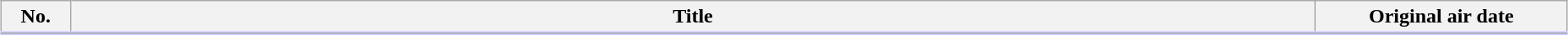<table class="wikitable" style="width:98%; margin:auto; background:#FFF">
<tr style="border-bottom: 3px solid #CCF;">
<th style="width:3em;">No.</th>
<th>Title</th>
<th style="width:12em;">Original air date</th>
</tr>
<tr>
</tr>
</table>
